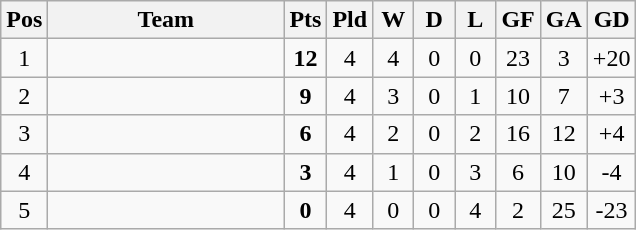<table class="wikitable" style="text-align:center;">
<tr>
<th width=20>Pos</th>
<th width=150>Team</th>
<th width=20>Pts</th>
<th width=20>Pld</th>
<th width=20>W</th>
<th width=20>D</th>
<th width=20>L</th>
<th width=20>GF</th>
<th width=20>GA</th>
<th width=20>GD</th>
</tr>
<tr>
<td>1</td>
<td align="left"></td>
<td><strong>12</strong></td>
<td>4</td>
<td>4</td>
<td>0</td>
<td>0</td>
<td>23</td>
<td>3</td>
<td>+20</td>
</tr>
<tr>
<td>2</td>
<td align="left"></td>
<td><strong>9</strong></td>
<td>4</td>
<td>3</td>
<td>0</td>
<td>1</td>
<td>10</td>
<td>7</td>
<td>+3</td>
</tr>
<tr>
<td>3</td>
<td align="left"></td>
<td><strong>6</strong></td>
<td>4</td>
<td>2</td>
<td>0</td>
<td>2</td>
<td>16</td>
<td>12</td>
<td>+4</td>
</tr>
<tr>
<td>4</td>
<td align="left"></td>
<td><strong>3</strong></td>
<td>4</td>
<td>1</td>
<td>0</td>
<td>3</td>
<td>6</td>
<td>10</td>
<td>-4</td>
</tr>
<tr>
<td>5</td>
<td align="left"></td>
<td><strong>0</strong></td>
<td>4</td>
<td>0</td>
<td>0</td>
<td>4</td>
<td>2</td>
<td>25</td>
<td>-23</td>
</tr>
</table>
